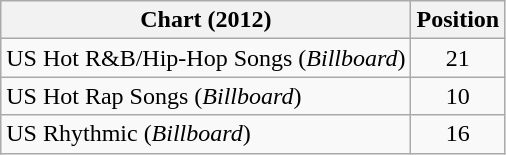<table class="wikitable">
<tr>
<th scope="col">Chart (2012)</th>
<th scope="col">Position</th>
</tr>
<tr>
<td>US Hot R&B/Hip-Hop Songs (<em>Billboard</em>)</td>
<td style="text-align:center;">21</td>
</tr>
<tr>
<td>US Hot Rap Songs (<em>Billboard</em>)</td>
<td style="text-align:center;">10</td>
</tr>
<tr>
<td>US Rhythmic (<em>Billboard</em>)</td>
<td style="text-align:center;">16</td>
</tr>
</table>
